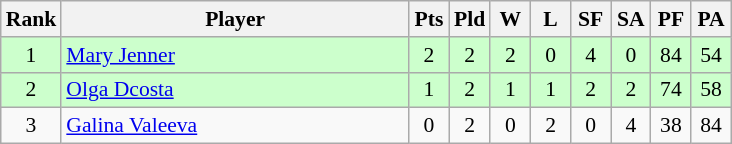<table class=wikitable style="text-align:center; font-size:90%">
<tr>
<th width="20">Rank</th>
<th width="225">Player</th>
<th width="20">Pts</th>
<th width="20">Pld</th>
<th width="20">W</th>
<th width="20">L</th>
<th width="20">SF</th>
<th width="20">SA</th>
<th width="20">PF</th>
<th width="20">PA</th>
</tr>
<tr bgcolor="#ccffcc">
<td>1</td>
<td style="text-align:left"> <a href='#'>Mary Jenner</a></td>
<td>2</td>
<td>2</td>
<td>2</td>
<td>0</td>
<td>4</td>
<td>0</td>
<td>84</td>
<td>54</td>
</tr>
<tr bgcolor="#ccffcc">
<td>2</td>
<td style="text-align:left"> <a href='#'>Olga Dcosta</a></td>
<td>1</td>
<td>2</td>
<td>1</td>
<td>1</td>
<td>2</td>
<td>2</td>
<td>74</td>
<td>58</td>
</tr>
<tr>
<td>3</td>
<td style="text-align:left"> <a href='#'>Galina Valeeva</a></td>
<td>0</td>
<td>2</td>
<td>0</td>
<td>2</td>
<td>0</td>
<td>4</td>
<td>38</td>
<td>84</td>
</tr>
</table>
